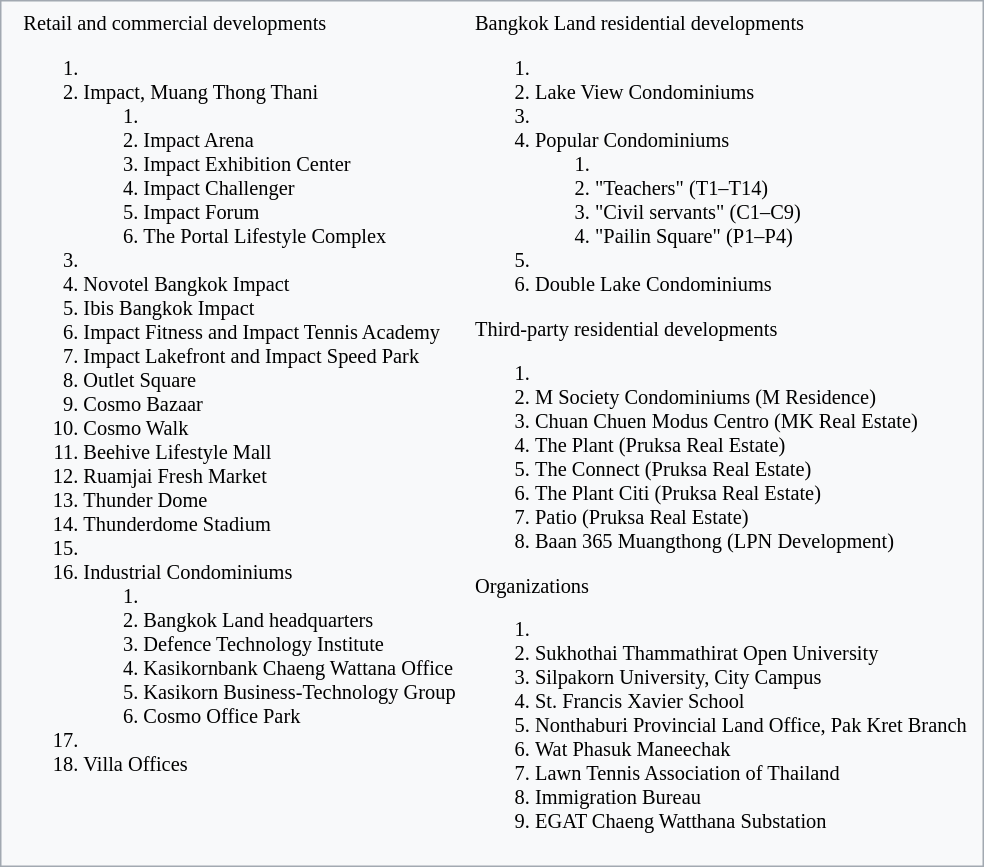<table style="clear:both;margin-left:auto; margin-right:auto;font-size:85%;border:1px solid #a2a9b1;background-color:#f8f9fa;padding:0.2em;">
<tr>
<td></td>
<td style="padding:0.2em 0.4em;min-width:20em;vertical-align:top;">Retail and commercial developments<br><ol><li><li>Impact, Muang Thong Thani</li><ol><li><li>Impact Arena</li></li><li>Impact Exhibition Center</li><li>Impact Challenger</li><li>Impact Forum</li><li>The Portal Lifestyle Complex</li></ol></li><li><li>Novotel Bangkok Impact</li></li><li>Ibis Bangkok Impact</li><li>Impact Fitness and Impact Tennis Academy</li><li>Impact Lakefront and Impact Speed Park</li><li>Outlet Square</li><li>Cosmo Bazaar</li><li>Cosmo Walk</li><li>Beehive Lifestyle Mall</li><li>Ruamjai Fresh Market</li><li>Thunder Dome</li><li>Thunderdome Stadium</li><li><li>Industrial Condominiums</li><ol><li><li>Bangkok Land headquarters</li></li><li>Defence Technology Institute</li><li>Kasikornbank Chaeng Wattana Office</li><li>Kasikorn Business-Technology Group</li><li>Cosmo Office Park</li></ol></li><li><li>Villa Offices</li></li></ol></td>
<td style="padding:0.2em 0.4em;min-width:20em;vertical-align:top;">Bangkok Land residential developments<br><ol><li><li>Lake View Condominiums</li></li><li><li>Popular Condominiums</li><ol><li><li>"Teachers" (T1–T14)</li></li><li>"Civil servants" (C1–C9)</li><li>"Pailin Square" (P1–P4)</li></ol></li><li><li>Double Lake Condominiums</li></li></ol>Third-party residential developments<ol><li><li>M Society Condominiums (M Residence)</li></li><li>Chuan Chuen Modus Centro (MK Real Estate)</li><li>The Plant (Pruksa Real Estate)</li><li>The Connect (Pruksa Real Estate)</li><li>The Plant Citi (Pruksa Real Estate)</li><li>Patio (Pruksa Real Estate)</li><li>Baan 365 Muangthong (LPN Development)</li></ol>Organizations<ol><li><li>Sukhothai Thammathirat Open University</li></li><li>Silpakorn University, City Campus</li><li>St. Francis Xavier School</li><li>Nonthaburi Provincial Land Office, Pak Kret Branch</li><li>Wat Phasuk Maneechak</li><li>Lawn Tennis Association of Thailand</li><li>Immigration Bureau</li><li>EGAT Chaeng Watthana Substation</li></ol></td>
</tr>
</table>
